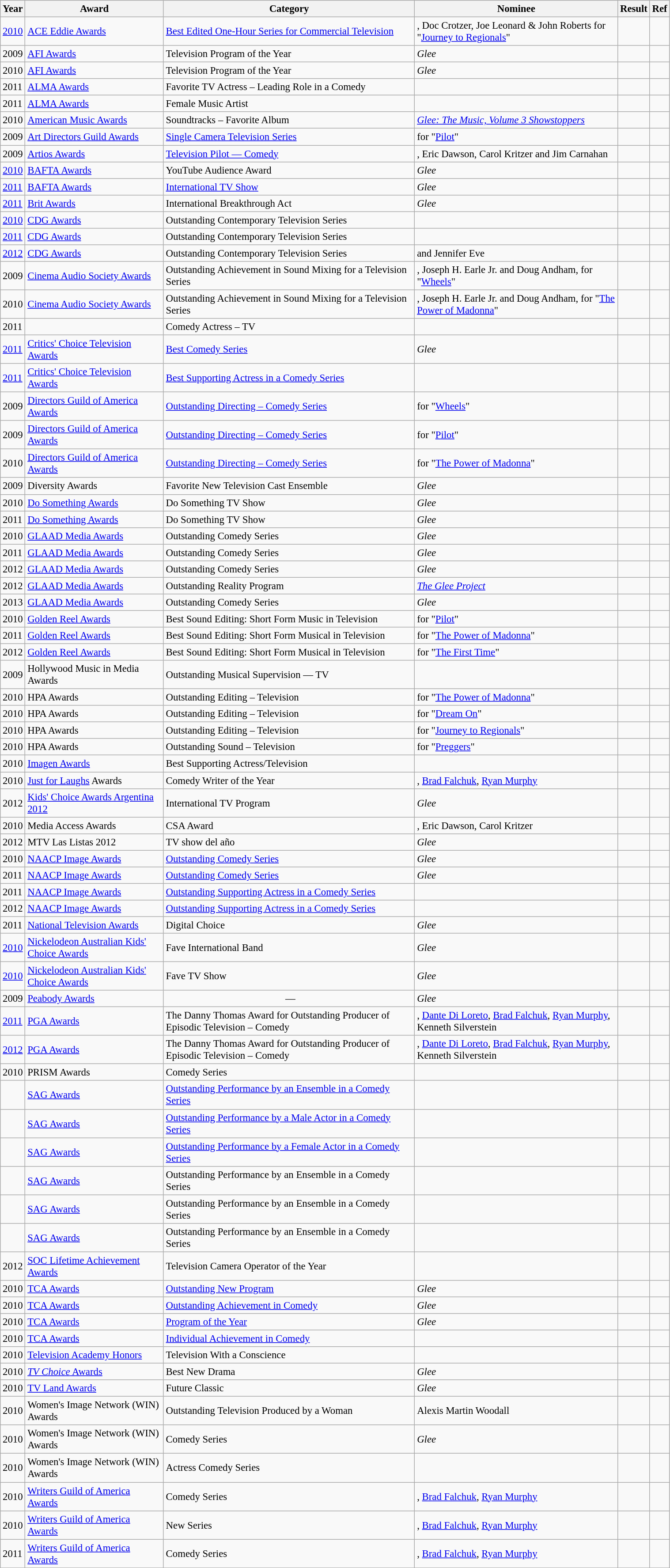<table class="wikitable sortable" style="font-size:95%" width=80%>
<tr>
<th>Year</th>
<th>Award</th>
<th>Category</th>
<th>Nominee</th>
<th>Result</th>
<th>Ref</th>
</tr>
<tr>
<td><a href='#'>2010</a></td>
<td><a href='#'>ACE Eddie Awards</a></td>
<td><a href='#'>Best Edited One-Hour Series for Commercial Television</a></td>
<td>, Doc Crotzer, Joe Leonard & John Roberts for "<a href='#'>Journey to Regionals</a>"</td>
<td></td>
<td align="center"></td>
</tr>
<tr>
<td>2009</td>
<td><a href='#'>AFI Awards</a></td>
<td>Television Program of the Year</td>
<td><em>Glee</em></td>
<td></td>
<td align=center></td>
</tr>
<tr>
<td>2010</td>
<td><a href='#'>AFI Awards</a></td>
<td>Television Program of the Year</td>
<td><em>Glee</em></td>
<td></td>
<td align=center></td>
</tr>
<tr>
<td>2011</td>
<td><a href='#'>ALMA Awards</a></td>
<td>Favorite TV Actress – Leading Role in a Comedy</td>
<td></td>
<td></td>
<td align=center></td>
</tr>
<tr>
<td>2011</td>
<td><a href='#'>ALMA Awards</a></td>
<td>Female Music Artist</td>
<td></td>
<td></td>
<td align=center></td>
</tr>
<tr>
<td>2010</td>
<td><a href='#'>American Music Awards</a></td>
<td>Soundtracks – Favorite Album</td>
<td><em><a href='#'>Glee: The Music, Volume 3 Showstoppers</a></em></td>
<td></td>
<td align=center></td>
</tr>
<tr>
<td>2009</td>
<td><a href='#'>Art Directors Guild Awards</a></td>
<td><a href='#'>Single Camera Television Series</a></td>
<td> for "<a href='#'>Pilot</a>"</td>
<td></td>
<td align=center></td>
</tr>
<tr>
<td>2009</td>
<td><a href='#'>Artios Awards</a></td>
<td><a href='#'>Television Pilot — Comedy</a></td>
<td>, Eric Dawson, Carol Kritzer and Jim Carnahan</td>
<td></td>
<td align=center></td>
</tr>
<tr>
<td><a href='#'>2010</a></td>
<td><a href='#'>BAFTA Awards</a></td>
<td>YouTube Audience Award</td>
<td><em>Glee</em></td>
<td></td>
<td align=center></td>
</tr>
<tr>
<td><a href='#'>2011</a></td>
<td><a href='#'>BAFTA Awards</a></td>
<td><a href='#'>International TV Show</a></td>
<td><em>Glee</em></td>
<td></td>
<td align=center></td>
</tr>
<tr>
<td><a href='#'>2011</a></td>
<td><a href='#'>Brit Awards</a></td>
<td>International Breakthrough Act</td>
<td><em>Glee</em></td>
<td></td>
<td align=center></td>
</tr>
<tr>
<td><a href='#'>2010</a></td>
<td><a href='#'>CDG Awards</a></td>
<td>Outstanding Contemporary Television Series</td>
<td></td>
<td></td>
<td align=center></td>
</tr>
<tr>
<td><a href='#'>2011</a></td>
<td><a href='#'>CDG Awards</a></td>
<td>Outstanding Contemporary Television Series</td>
<td></td>
<td></td>
<td align=center></td>
</tr>
<tr>
<td><a href='#'>2012</a></td>
<td><a href='#'>CDG Awards</a></td>
<td>Outstanding Contemporary Television Series</td>
<td> and Jennifer Eve</td>
<td></td>
<td align=center></td>
</tr>
<tr>
<td>2009</td>
<td><a href='#'>Cinema Audio Society Awards</a></td>
<td>Outstanding Achievement in Sound Mixing for a Television Series</td>
<td>, Joseph H. Earle Jr. and Doug Andham, for "<a href='#'>Wheels</a>"</td>
<td></td>
<td align=center></td>
</tr>
<tr>
<td>2010</td>
<td><a href='#'>Cinema Audio Society Awards</a></td>
<td>Outstanding Achievement in Sound Mixing for a Television Series</td>
<td>, Joseph H. Earle Jr. and Doug Andham, for "<a href='#'>The Power of Madonna</a>"</td>
<td></td>
<td align=center></td>
</tr>
<tr>
<td>2011</td>
<td></td>
<td>Comedy Actress – TV</td>
<td></td>
<td></td>
<td align=center></td>
</tr>
<tr>
<td><a href='#'>2011</a></td>
<td><a href='#'>Critics' Choice Television Awards</a></td>
<td><a href='#'>Best Comedy Series</a></td>
<td><em>Glee</em></td>
<td></td>
<td align=center></td>
</tr>
<tr>
<td><a href='#'>2011</a></td>
<td><a href='#'>Critics' Choice Television Awards</a></td>
<td><a href='#'>Best Supporting Actress in a Comedy Series</a></td>
<td></td>
<td></td>
<td align=center></td>
</tr>
<tr>
<td>2009</td>
<td><a href='#'>Directors Guild of America Awards</a></td>
<td><a href='#'>Outstanding Directing – Comedy Series</a></td>
<td> for "<a href='#'>Wheels</a>"</td>
<td></td>
<td align=center></td>
</tr>
<tr>
<td>2009</td>
<td><a href='#'>Directors Guild of America Awards</a></td>
<td><a href='#'>Outstanding Directing – Comedy Series</a></td>
<td> for "<a href='#'>Pilot</a>"</td>
<td></td>
<td align=center></td>
</tr>
<tr>
<td>2010</td>
<td><a href='#'>Directors Guild of America Awards</a></td>
<td><a href='#'>Outstanding Directing – Comedy Series</a></td>
<td> for "<a href='#'>The Power of Madonna</a>"</td>
<td></td>
<td align=center></td>
</tr>
<tr>
<td>2009</td>
<td>Diversity Awards</td>
<td>Favorite New Television Cast Ensemble</td>
<td><em>Glee</em></td>
<td></td>
<td align=center></td>
</tr>
<tr>
<td>2010</td>
<td><a href='#'>Do Something Awards</a></td>
<td>Do Something TV Show</td>
<td><em>Glee</em></td>
<td></td>
<td align=center></td>
</tr>
<tr>
<td>2011</td>
<td><a href='#'>Do Something Awards</a></td>
<td>Do Something TV Show</td>
<td><em>Glee</em></td>
<td></td>
<td align=center></td>
</tr>
<tr>
<td>2010</td>
<td><a href='#'>GLAAD Media Awards</a></td>
<td>Outstanding Comedy Series</td>
<td><em>Glee</em></td>
<td></td>
<td align=center></td>
</tr>
<tr>
<td>2011</td>
<td><a href='#'>GLAAD Media Awards</a></td>
<td>Outstanding Comedy Series</td>
<td><em>Glee</em></td>
<td></td>
<td align="center"></td>
</tr>
<tr>
<td>2012</td>
<td><a href='#'>GLAAD Media Awards</a></td>
<td>Outstanding Comedy Series</td>
<td><em>Glee</em></td>
<td></td>
<td align="center"></td>
</tr>
<tr>
<td>2012</td>
<td><a href='#'>GLAAD Media Awards</a></td>
<td>Outstanding Reality Program</td>
<td><em><a href='#'>The Glee Project</a></em></td>
<td></td>
<td align="center"></td>
</tr>
<tr>
<td>2013</td>
<td><a href='#'>GLAAD Media Awards</a></td>
<td>Outstanding Comedy Series</td>
<td><em>Glee</em></td>
<td></td>
<td align="center"></td>
</tr>
<tr>
<td>2010</td>
<td><a href='#'>Golden Reel Awards</a></td>
<td>Best Sound Editing: Short Form Music in Television</td>
<td> for "<a href='#'>Pilot</a>"</td>
<td></td>
<td align=center></td>
</tr>
<tr>
<td>2011</td>
<td><a href='#'>Golden Reel Awards</a></td>
<td>Best Sound Editing: Short Form Musical in Television</td>
<td> for "<a href='#'>The Power of Madonna</a>"</td>
<td></td>
<td align=center></td>
</tr>
<tr>
<td>2012</td>
<td><a href='#'>Golden Reel Awards</a></td>
<td>Best Sound Editing: Short Form Musical in Television</td>
<td> for "<a href='#'>The First Time</a>"</td>
<td></td>
<td align=center></td>
</tr>
<tr>
<td>2009</td>
<td>Hollywood Music in Media Awards</td>
<td>Outstanding Musical Supervision — TV</td>
<td></td>
<td></td>
<td align=center></td>
</tr>
<tr>
<td>2010</td>
<td>HPA Awards</td>
<td>Outstanding Editing – Television</td>
<td> for "<a href='#'>The Power of Madonna</a>"</td>
<td></td>
<td align=center></td>
</tr>
<tr>
<td>2010</td>
<td>HPA Awards</td>
<td>Outstanding Editing – Television</td>
<td> for "<a href='#'>Dream On</a>"</td>
<td></td>
<td align=center></td>
</tr>
<tr>
<td>2010</td>
<td>HPA Awards</td>
<td>Outstanding Editing – Television</td>
<td> for "<a href='#'>Journey to Regionals</a>"</td>
<td></td>
<td align=center></td>
</tr>
<tr>
<td>2010</td>
<td>HPA Awards</td>
<td>Outstanding Sound – Television</td>
<td> for "<a href='#'>Preggers</a>"</td>
<td></td>
<td align=center></td>
</tr>
<tr>
<td>2010</td>
<td><a href='#'>Imagen Awards</a></td>
<td>Best Supporting Actress/Television</td>
<td></td>
<td></td>
<td align=center></td>
</tr>
<tr>
<td>2010</td>
<td><a href='#'>Just for Laughs</a> Awards</td>
<td>Comedy Writer of the Year</td>
<td>, <a href='#'>Brad Falchuk</a>, <a href='#'>Ryan Murphy</a></td>
<td></td>
<td align=center></td>
</tr>
<tr>
<td>2012</td>
<td><a href='#'>Kids' Choice Awards Argentina 2012</a></td>
<td>International TV Program</td>
<td><em>Glee</em></td>
<td></td>
<td align=center></td>
</tr>
<tr>
<td>2010</td>
<td>Media Access Awards</td>
<td>CSA Award</td>
<td>, Eric Dawson, Carol Kritzer</td>
<td></td>
<td align=center></td>
</tr>
<tr>
<td>2012</td>
<td>MTV Las Listas 2012</td>
<td>TV show del año</td>
<td><em>Glee</em></td>
<td></td>
<td align=center></td>
</tr>
<tr>
<td>2010</td>
<td><a href='#'>NAACP Image Awards</a></td>
<td><a href='#'>Outstanding Comedy Series</a></td>
<td><em>Glee</em></td>
<td></td>
<td align=center></td>
</tr>
<tr>
<td>2011</td>
<td><a href='#'>NAACP Image Awards</a></td>
<td><a href='#'>Outstanding Comedy Series</a></td>
<td><em>Glee</em></td>
<td></td>
<td align=center></td>
</tr>
<tr>
<td>2011</td>
<td><a href='#'>NAACP Image Awards</a></td>
<td><a href='#'>Outstanding Supporting Actress in a Comedy Series</a></td>
<td></td>
<td></td>
<td align="center"></td>
</tr>
<tr>
<td>2012</td>
<td><a href='#'>NAACP Image Awards</a></td>
<td><a href='#'>Outstanding Supporting Actress in a Comedy Series</a></td>
<td></td>
<td></td>
<td align="center"></td>
</tr>
<tr>
<td>2011</td>
<td><a href='#'>National Television Awards</a></td>
<td>Digital Choice</td>
<td><em>Glee</em></td>
<td></td>
<td align="center"></td>
</tr>
<tr>
<td><a href='#'>2010</a></td>
<td><a href='#'>Nickelodeon Australian Kids' Choice Awards</a></td>
<td>Fave International Band</td>
<td><em>Glee</em></td>
<td></td>
<td align=center></td>
</tr>
<tr>
<td><a href='#'>2010</a></td>
<td><a href='#'>Nickelodeon Australian Kids' Choice Awards</a></td>
<td>Fave TV Show</td>
<td><em>Glee</em></td>
<td></td>
<td align="center"></td>
</tr>
<tr>
<td>2009</td>
<td><a href='#'>Peabody Awards</a></td>
<td align=center> —</td>
<td><em>Glee</em></td>
<td></td>
<td align=center></td>
</tr>
<tr>
<td><a href='#'>2011</a></td>
<td><a href='#'>PGA Awards</a></td>
<td>The Danny Thomas Award for Outstanding Producer of Episodic Television – Comedy</td>
<td>, <a href='#'>Dante Di Loreto</a>, <a href='#'>Brad Falchuk</a>, <a href='#'>Ryan Murphy</a>, Kenneth Silverstein</td>
<td></td>
<td align=center></td>
</tr>
<tr>
<td><a href='#'>2012</a></td>
<td><a href='#'>PGA Awards</a></td>
<td>The Danny Thomas Award for Outstanding Producer of Episodic Television – Comedy</td>
<td>, <a href='#'>Dante Di Loreto</a>, <a href='#'>Brad Falchuk</a>, <a href='#'>Ryan Murphy</a>, Kenneth Silverstein</td>
<td></td>
<td align=center></td>
</tr>
<tr>
<td>2010</td>
<td>PRISM Awards</td>
<td>Comedy Series</td>
<td></td>
<td></td>
<td align=center></td>
</tr>
<tr>
<td></td>
<td><a href='#'>SAG Awards</a></td>
<td><a href='#'>Outstanding Performance by an Ensemble in a Comedy Series</a></td>
<td></td>
<td></td>
<td align=center></td>
</tr>
<tr>
<td></td>
<td><a href='#'>SAG Awards</a></td>
<td><a href='#'>Outstanding Performance by a Male Actor in a Comedy Series</a></td>
<td></td>
<td></td>
<td align=center></td>
</tr>
<tr>
<td></td>
<td><a href='#'>SAG Awards</a></td>
<td><a href='#'>Outstanding Performance by a Female Actor in a Comedy Series</a></td>
<td></td>
<td></td>
<td align=center></td>
</tr>
<tr>
<td></td>
<td><a href='#'>SAG Awards</a></td>
<td>Outstanding Performance by an Ensemble in a Comedy Series</td>
<td></td>
<td></td>
<td align=center></td>
</tr>
<tr>
<td></td>
<td><a href='#'>SAG Awards</a></td>
<td>Outstanding Performance by an Ensemble in a Comedy Series</td>
<td></td>
<td></td>
<td align=center></td>
</tr>
<tr>
<td></td>
<td><a href='#'>SAG Awards</a></td>
<td>Outstanding Performance by an Ensemble in a Comedy Series</td>
<td></td>
<td></td>
<td align=center></td>
</tr>
<tr>
<td>2012</td>
<td><a href='#'>SOC Lifetime Achievement Awards</a></td>
<td>Television Camera Operator of the Year</td>
<td></td>
<td></td>
<td align=center></td>
</tr>
<tr>
<td>2010</td>
<td><a href='#'>TCA Awards</a></td>
<td><a href='#'>Outstanding New Program</a></td>
<td><em>Glee</em></td>
<td></td>
<td align=center></td>
</tr>
<tr>
<td>2010</td>
<td><a href='#'>TCA Awards</a></td>
<td><a href='#'>Outstanding Achievement in Comedy</a></td>
<td><em>Glee</em></td>
<td></td>
<td align=center></td>
</tr>
<tr>
<td>2010</td>
<td><a href='#'>TCA Awards</a></td>
<td><a href='#'>Program of the Year</a></td>
<td><em>Glee</em></td>
<td></td>
<td align=center></td>
</tr>
<tr>
<td>2010</td>
<td><a href='#'>TCA Awards</a></td>
<td><a href='#'>Individual Achievement in Comedy</a></td>
<td></td>
<td></td>
<td align=center></td>
</tr>
<tr>
<td>2010</td>
<td><a href='#'>Television Academy Honors</a></td>
<td>Television With a Conscience</td>
<td></td>
<td></td>
<td align=center></td>
</tr>
<tr>
<td>2010</td>
<td><a href='#'><em>TV Choice</em> Awards</a></td>
<td>Best New Drama</td>
<td><em>Glee</em></td>
<td></td>
<td align=center></td>
</tr>
<tr>
<td>2010</td>
<td><a href='#'>TV Land Awards</a></td>
<td>Future Classic</td>
<td><em>Glee</em></td>
<td></td>
<td align=center></td>
</tr>
<tr>
<td>2010</td>
<td>Women's Image Network (WIN) Awards</td>
<td>Outstanding Television Produced by a Woman</td>
<td>Alexis Martin Woodall</td>
<td></td>
<td align=center></td>
</tr>
<tr>
<td>2010</td>
<td>Women's Image Network (WIN) Awards</td>
<td>Comedy Series</td>
<td><em>Glee</em></td>
<td></td>
<td align=center></td>
</tr>
<tr>
<td>2010</td>
<td>Women's Image Network (WIN) Awards</td>
<td>Actress Comedy Series</td>
<td></td>
<td></td>
<td align="center"></td>
</tr>
<tr>
<td>2010</td>
<td><a href='#'>Writers Guild of America Awards</a></td>
<td>Comedy Series</td>
<td>, <a href='#'>Brad Falchuk</a>, <a href='#'>Ryan Murphy</a></td>
<td></td>
<td align=center></td>
</tr>
<tr>
<td>2010</td>
<td><a href='#'>Writers Guild of America Awards</a></td>
<td>New Series</td>
<td>, <a href='#'>Brad Falchuk</a>, <a href='#'>Ryan Murphy</a></td>
<td></td>
<td align=center></td>
</tr>
<tr>
<td>2011</td>
<td><a href='#'>Writers Guild of America Awards</a></td>
<td>Comedy Series</td>
<td>, <a href='#'>Brad Falchuk</a>, <a href='#'>Ryan Murphy</a></td>
<td></td>
<td align=center></td>
</tr>
</table>
